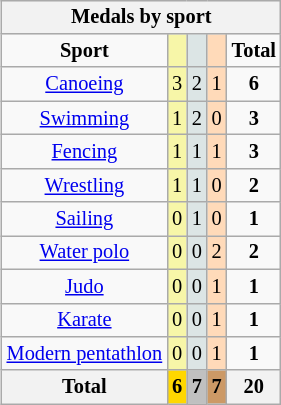<table class="wikitable" style="font-size:85%; float:right;">
<tr style="background:#efefef;">
<th colspan=7>Medals by sport</th>
</tr>
<tr align=center>
<td><strong>Sport</strong></td>
<td bgcolor=#f7f6a8></td>
<td bgcolor=#dce5e5></td>
<td bgcolor=#ffdab9></td>
<td><strong>Total</strong></td>
</tr>
<tr align=center>
<td><a href='#'>Canoeing</a></td>
<td style="background:#F7F6A8;">3</td>
<td style="background:#DCE5E5;">2</td>
<td style="background:#FFDAB9;">1</td>
<td><strong>6</strong></td>
</tr>
<tr align=center>
<td><a href='#'>Swimming</a></td>
<td style="background:#F7F6A8;">1</td>
<td style="background:#DCE5E5;">2</td>
<td style="background:#FFDAB9;">0</td>
<td><strong>3</strong></td>
</tr>
<tr align=center>
<td><a href='#'>Fencing</a></td>
<td style="background:#F7F6A8;">1</td>
<td style="background:#DCE5E5;">1</td>
<td style="background:#FFDAB9;">1</td>
<td><strong>3</strong></td>
</tr>
<tr align=center>
<td><a href='#'>Wrestling</a></td>
<td style="background:#F7F6A8;">1</td>
<td style="background:#DCE5E5;">1</td>
<td style="background:#FFDAB9;">0</td>
<td><strong>2</strong></td>
</tr>
<tr align=center>
<td><a href='#'>Sailing</a></td>
<td style="background:#F7F6A8;">0</td>
<td style="background:#DCE5E5;">1</td>
<td style="background:#FFDAB9;">0</td>
<td><strong>1</strong></td>
</tr>
<tr align=center>
<td><a href='#'>Water polo</a></td>
<td style="background:#F7F6A8;">0</td>
<td style="background:#DCE5E5;">0</td>
<td style="background:#FFDAB9;">2</td>
<td><strong>2</strong></td>
</tr>
<tr align=center>
<td><a href='#'>Judo</a></td>
<td style="background:#F7F6A8;">0</td>
<td style="background:#DCE5E5;">0</td>
<td style="background:#FFDAB9;">1</td>
<td><strong>1</strong></td>
</tr>
<tr align=center>
<td><a href='#'>Karate</a></td>
<td style="background:#F7F6A8;">0</td>
<td style="background:#DCE5E5;">0</td>
<td style="background:#FFDAB9;">1</td>
<td><strong>1</strong></td>
</tr>
<tr align=center>
<td><a href='#'>Modern pentathlon</a></td>
<td style="background:#F7F6A8;">0</td>
<td style="background:#DCE5E5;">0</td>
<td style="background:#FFDAB9;">1</td>
<td><strong>1</strong></td>
</tr>
<tr align=center>
<th>Total</th>
<th style="background:gold;">6</th>
<th style="background:silver;">7</th>
<th style="background:#c96;">7</th>
<th>20</th>
</tr>
</table>
